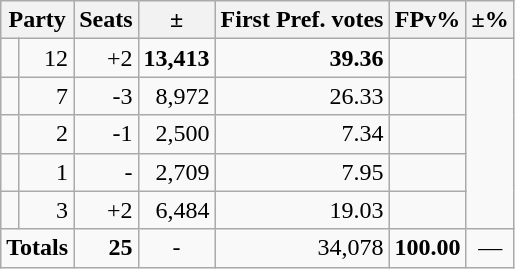<table class=wikitable>
<tr>
<th colspan=2 align=center>Party</th>
<th valign=top>Seats</th>
<th valign=top>±</th>
<th valign=top>First Pref. votes</th>
<th valign=top>FPv%</th>
<th valign=top>±%</th>
</tr>
<tr>
<td></td>
<td align=right>12</td>
<td align=right>+2</td>
<td align=right><strong>13,413</strong></td>
<td align=right><strong>39.36</strong></td>
<td align=right></td>
</tr>
<tr>
<td></td>
<td align=right>7</td>
<td align=right>-3</td>
<td align=right>8,972</td>
<td align=right>26.33</td>
<td align=right></td>
</tr>
<tr>
<td></td>
<td align=right>2</td>
<td align=right>-1</td>
<td align=right>2,500</td>
<td align=right>7.34</td>
<td align=right></td>
</tr>
<tr>
<td></td>
<td align=right>1</td>
<td align=right>-</td>
<td align=right>2,709</td>
<td align=right>7.95</td>
<td align=right></td>
</tr>
<tr>
<td></td>
<td align=right>3</td>
<td align=right>+2</td>
<td align=right>6,484</td>
<td align=right>19.03</td>
<td align=right></td>
</tr>
<tr>
<td colspan=2 align=center><strong>Totals</strong></td>
<td align=right><strong>25</strong></td>
<td align=center>-</td>
<td align=right>34,078</td>
<td align=center><strong>100.00</strong></td>
<td align=center>—</td>
</tr>
</table>
